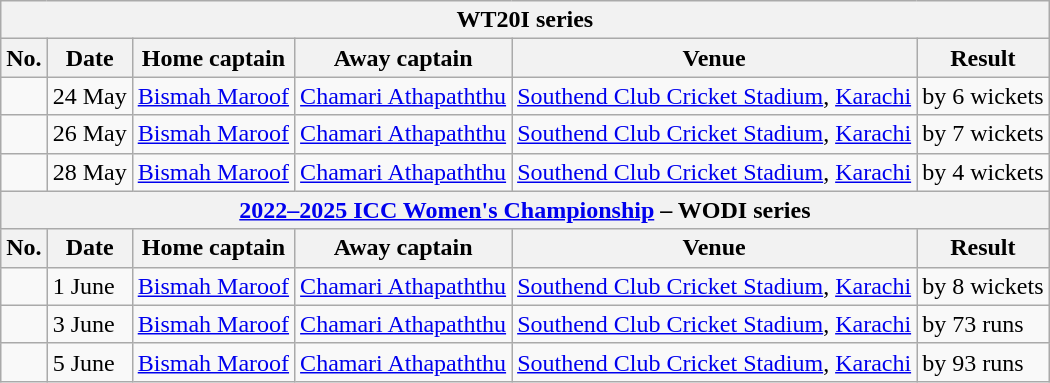<table class="wikitable">
<tr>
<th colspan="9">WT20I series</th>
</tr>
<tr>
<th>No.</th>
<th>Date</th>
<th>Home captain</th>
<th>Away captain</th>
<th>Venue</th>
<th>Result</th>
</tr>
<tr>
<td></td>
<td>24 May</td>
<td><a href='#'>Bismah Maroof</a></td>
<td><a href='#'>Chamari Athapaththu</a></td>
<td><a href='#'>Southend Club Cricket Stadium</a>, <a href='#'>Karachi</a></td>
<td> by 6 wickets</td>
</tr>
<tr>
<td></td>
<td>26 May</td>
<td><a href='#'>Bismah Maroof</a></td>
<td><a href='#'>Chamari Athapaththu</a></td>
<td><a href='#'>Southend Club Cricket Stadium</a>, <a href='#'>Karachi</a></td>
<td> by 7 wickets</td>
</tr>
<tr>
<td></td>
<td>28 May</td>
<td><a href='#'>Bismah Maroof</a></td>
<td><a href='#'>Chamari Athapaththu</a></td>
<td><a href='#'>Southend Club Cricket Stadium</a>, <a href='#'>Karachi</a></td>
<td> by 4 wickets</td>
</tr>
<tr>
<th colspan="9"><a href='#'>2022–2025 ICC Women's Championship</a> – WODI series</th>
</tr>
<tr>
<th>No.</th>
<th>Date</th>
<th>Home captain</th>
<th>Away captain</th>
<th>Venue</th>
<th>Result</th>
</tr>
<tr>
<td></td>
<td>1 June</td>
<td><a href='#'>Bismah Maroof</a></td>
<td><a href='#'>Chamari Athapaththu</a></td>
<td><a href='#'>Southend Club Cricket Stadium</a>, <a href='#'>Karachi</a></td>
<td> by 8 wickets</td>
</tr>
<tr>
<td></td>
<td>3 June</td>
<td><a href='#'>Bismah Maroof</a></td>
<td><a href='#'>Chamari Athapaththu</a></td>
<td><a href='#'>Southend Club Cricket Stadium</a>, <a href='#'>Karachi</a></td>
<td> by 73 runs</td>
</tr>
<tr>
<td></td>
<td>5 June</td>
<td><a href='#'>Bismah Maroof</a></td>
<td><a href='#'>Chamari Athapaththu</a></td>
<td><a href='#'>Southend Club Cricket Stadium</a>, <a href='#'>Karachi</a></td>
<td> by 93 runs</td>
</tr>
</table>
